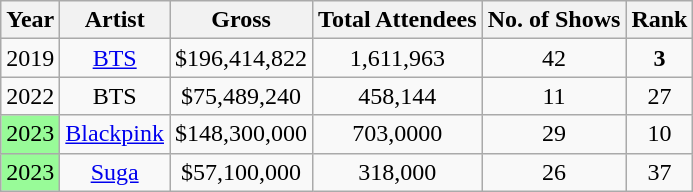<table class="wikitable sortable" style="text-align:center">
<tr>
<th>Year</th>
<th>Artist</th>
<th>Gross</th>
<th>Total Attendees</th>
<th>No. of Shows</th>
<th>Rank</th>
</tr>
<tr>
<td>2019</td>
<td><a href='#'>BTS</a></td>
<td>$196,414,822</td>
<td>1,611,963</td>
<td>42</td>
<td><span><strong>3</strong></span></td>
</tr>
<tr>
<td>2022</td>
<td>BTS</td>
<td>$75,489,240</td>
<td>458,144</td>
<td>11</td>
<td>27</td>
</tr>
<tr>
<td style="background:palegreen">2023</td>
<td><a href='#'>Blackpink</a></td>
<td>$148,300,000</td>
<td>703,0000</td>
<td>29</td>
<td>10</td>
</tr>
<tr>
<td style="background:palegreen">2023</td>
<td><a href='#'>Suga</a></td>
<td>$57,100,000</td>
<td>318,000</td>
<td>26</td>
<td>37</td>
</tr>
</table>
